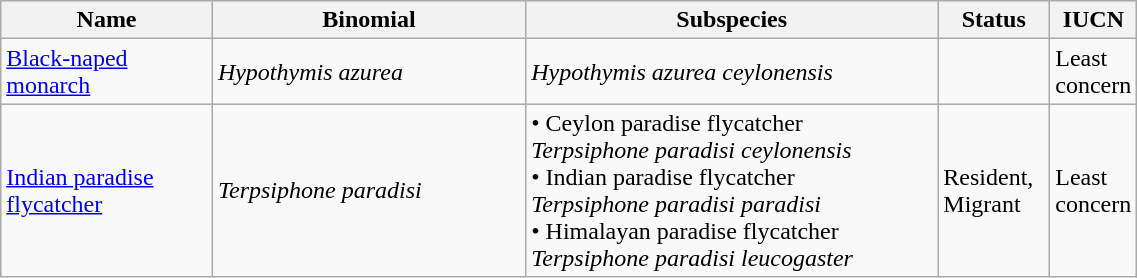<table width=60% class="wikitable">
<tr>
<th width=20%>Name</th>
<th width=30%>Binomial</th>
<th width=40%>Subspecies</th>
<th width=30%>Status</th>
<th width=30%>IUCN</th>
</tr>
<tr>
<td><a href='#'>Black-naped monarch</a><br></td>
<td><em>Hypothymis azurea</em></td>
<td><em>Hypothymis azurea ceylonensis</em></td>
<td></td>
<td>Least concern</td>
</tr>
<tr>
<td><a href='#'>Indian paradise flycatcher</a><br>

</td>
<td><em>Terpsiphone paradisi</em></td>
<td>• Ceylon paradise flycatcher<br><em>Terpsiphone paradisi ceylonensis</em><br>• Indian paradise flycatcher<br><em>Terpsiphone paradisi paradisi</em><br>• Himalayan paradise flycatcher<br><em>Terpsiphone paradisi leucogaster</em></td>
<td>Resident, Migrant</td>
<td>Least concern</td>
</tr>
</table>
